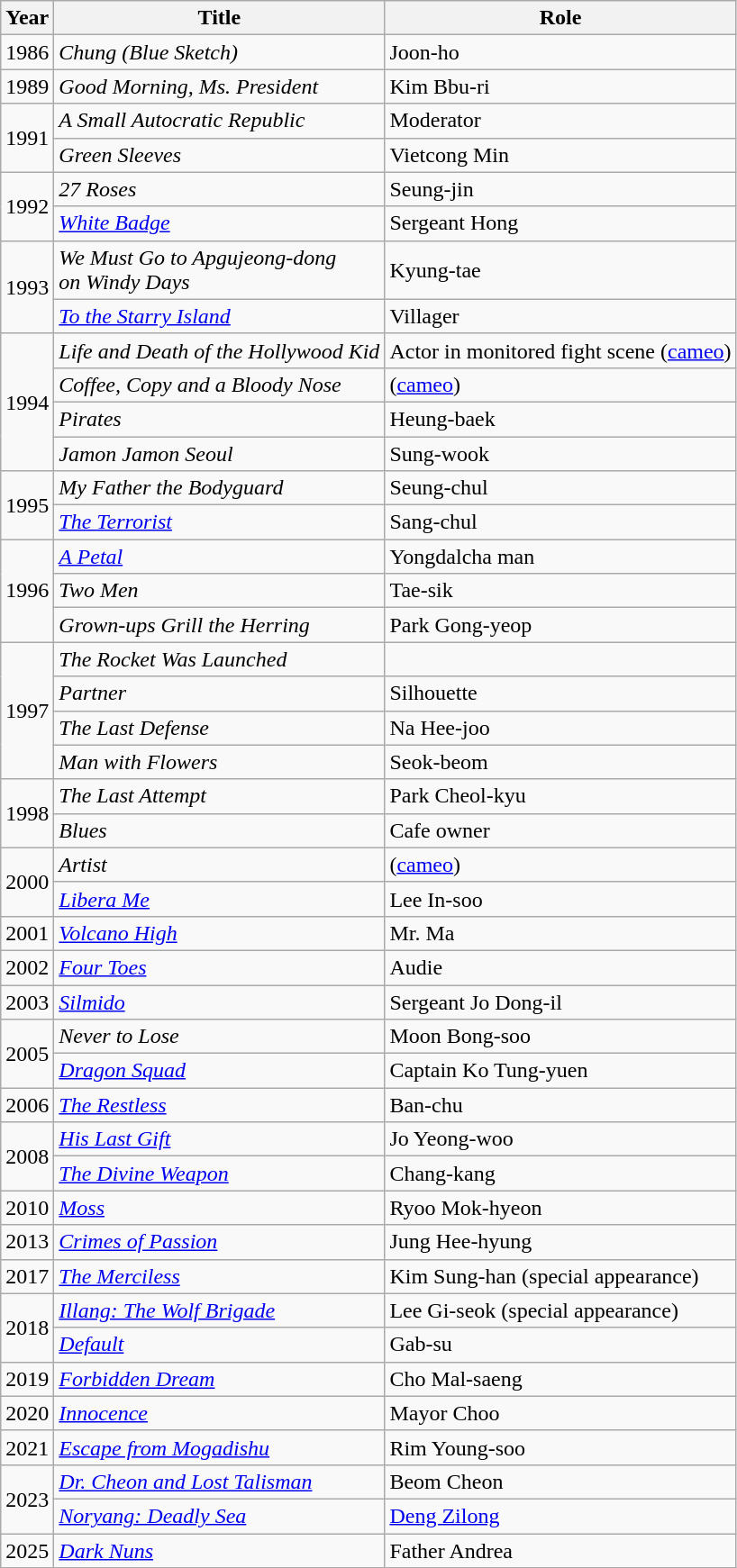<table class="wikitable sortable" border="1">
<tr>
<th>Year</th>
<th>Title</th>
<th>Role</th>
</tr>
<tr>
<td>1986</td>
<td><em>Chung (Blue Sketch)</em></td>
<td>Joon-ho</td>
</tr>
<tr>
<td>1989</td>
<td><em>Good Morning, Ms. President</em></td>
<td>Kim Bbu-ri</td>
</tr>
<tr>
<td rowspan=2>1991</td>
<td><em>A Small Autocratic Republic</em></td>
<td>Moderator</td>
</tr>
<tr>
<td><em>Green Sleeves</em></td>
<td>Vietcong Min</td>
</tr>
<tr>
<td rowspan=2>1992</td>
<td><em>27 Roses</em></td>
<td>Seung-jin</td>
</tr>
<tr>
<td><em><a href='#'>White Badge</a></em></td>
<td>Sergeant Hong</td>
</tr>
<tr>
<td rowspan=2>1993</td>
<td><em>We Must Go to Apgujeong-dong <br> on Windy Days</em></td>
<td>Kyung-tae</td>
</tr>
<tr>
<td><em><a href='#'>To the Starry Island</a></em></td>
<td>Villager</td>
</tr>
<tr>
<td rowspan=4>1994</td>
<td><em>Life and Death of the Hollywood Kid</em></td>
<td>Actor in monitored fight scene (<a href='#'>cameo</a>)</td>
</tr>
<tr>
<td><em>Coffee, Copy and a Bloody Nose</em></td>
<td>(<a href='#'>cameo</a>)</td>
</tr>
<tr>
<td><em>Pirates</em></td>
<td>Heung-baek</td>
</tr>
<tr>
<td><em>Jamon Jamon Seoul</em></td>
<td>Sung-wook</td>
</tr>
<tr>
<td rowspan=2>1995</td>
<td><em>My Father the Bodyguard</em></td>
<td>Seung-chul</td>
</tr>
<tr>
<td><em><a href='#'>The Terrorist</a></em></td>
<td>Sang-chul</td>
</tr>
<tr>
<td rowspan=3>1996</td>
<td><em><a href='#'>A Petal</a></em></td>
<td>Yongdalcha man</td>
</tr>
<tr>
<td><em>Two Men</em></td>
<td>Tae-sik</td>
</tr>
<tr>
<td><em>Grown-ups Grill the Herring</em></td>
<td>Park Gong-yeop</td>
</tr>
<tr>
<td rowspan=4>1997</td>
<td><em>The Rocket Was Launched</em></td>
<td></td>
</tr>
<tr>
<td><em>Partner</em></td>
<td>Silhouette</td>
</tr>
<tr>
<td><em>The Last Defense</em></td>
<td>Na Hee-joo</td>
</tr>
<tr>
<td><em>Man with Flowers</em></td>
<td>Seok-beom</td>
</tr>
<tr>
<td rowspan=2>1998</td>
<td><em>The Last Attempt</em></td>
<td>Park Cheol-kyu</td>
</tr>
<tr>
<td><em>Blues</em></td>
<td>Cafe owner</td>
</tr>
<tr>
<td rowspan=2>2000</td>
<td><em>Artist</em></td>
<td>(<a href='#'>cameo</a>)</td>
</tr>
<tr>
<td><em><a href='#'>Libera Me</a></em></td>
<td>Lee In-soo</td>
</tr>
<tr>
<td>2001</td>
<td><em><a href='#'>Volcano High</a></em></td>
<td>Mr. Ma</td>
</tr>
<tr>
<td>2002</td>
<td><em><a href='#'>Four Toes</a></em></td>
<td>Audie</td>
</tr>
<tr>
<td>2003</td>
<td><em><a href='#'>Silmido</a></em></td>
<td>Sergeant Jo Dong-il</td>
</tr>
<tr>
<td rowspan=2>2005</td>
<td><em>Never to Lose</em></td>
<td>Moon Bong-soo</td>
</tr>
<tr>
<td><em><a href='#'>Dragon Squad</a></em></td>
<td>Captain Ko Tung-yuen</td>
</tr>
<tr>
<td>2006</td>
<td><em><a href='#'>The Restless</a></em></td>
<td>Ban-chu</td>
</tr>
<tr>
<td rowspan=2>2008</td>
<td><em><a href='#'>His Last Gift</a></em></td>
<td>Jo Yeong-woo</td>
</tr>
<tr>
<td><em><a href='#'>The Divine Weapon</a></em></td>
<td>Chang-kang</td>
</tr>
<tr>
<td>2010</td>
<td><em><a href='#'>Moss</a></em></td>
<td>Ryoo Mok-hyeon</td>
</tr>
<tr>
<td>2013</td>
<td><em><a href='#'>Crimes of Passion</a></em></td>
<td>Jung Hee-hyung</td>
</tr>
<tr>
<td>2017</td>
<td><em><a href='#'>The Merciless</a></em></td>
<td>Kim Sung-han (special appearance)</td>
</tr>
<tr>
<td rowspan=2>2018</td>
<td><em><a href='#'>Illang: The Wolf Brigade</a></em></td>
<td>Lee Gi-seok (special appearance)</td>
</tr>
<tr>
<td><em><a href='#'>Default</a></em></td>
<td>Gab-su</td>
</tr>
<tr>
<td>2019</td>
<td><em><a href='#'>Forbidden Dream</a></em></td>
<td>Cho Mal-saeng</td>
</tr>
<tr>
<td>2020</td>
<td><em><a href='#'>Innocence</a></em></td>
<td>Mayor Choo</td>
</tr>
<tr>
<td>2021</td>
<td><em><a href='#'>Escape from Mogadishu</a></em></td>
<td>Rim Young-soo </td>
</tr>
<tr>
<td rowspan=2>2023</td>
<td><em><a href='#'>Dr. Cheon and Lost Talisman</a></em></td>
<td>Beom Cheon</td>
</tr>
<tr>
<td><em><a href='#'>Noryang: Deadly Sea</a></em></td>
<td><a href='#'>Deng Zilong</a></td>
</tr>
<tr>
<td>2025</td>
<td><em><a href='#'>Dark Nuns</a></em></td>
<td>Father Andrea</td>
</tr>
</table>
